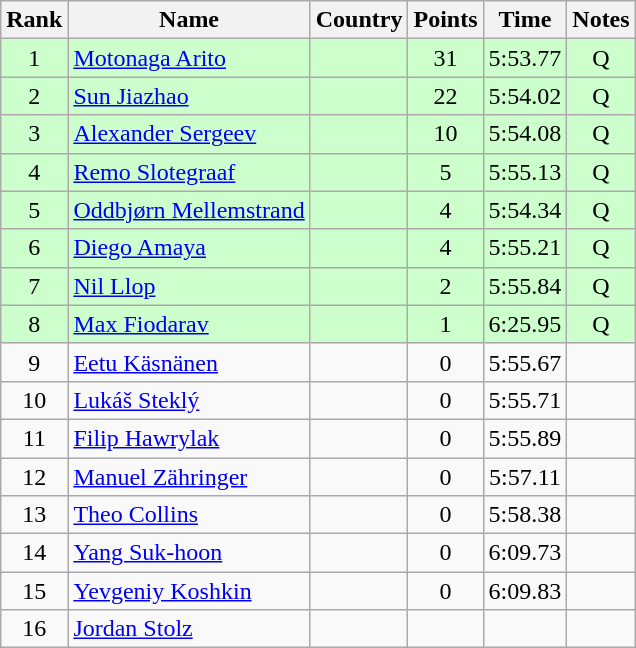<table class="wikitable sortable" style="text-align:center">
<tr>
<th>Rank</th>
<th>Name</th>
<th>Country</th>
<th>Points</th>
<th>Time</th>
<th>Notes</th>
</tr>
<tr bgcolor=ccffcc>
<td>1</td>
<td align=left><a href='#'>Motonaga Arito</a></td>
<td align=left></td>
<td>31</td>
<td>5:53.77</td>
<td>Q</td>
</tr>
<tr bgcolor=ccffcc>
<td>2</td>
<td align=left><a href='#'>Sun Jiazhao</a></td>
<td align=left></td>
<td>22</td>
<td>5:54.02</td>
<td>Q</td>
</tr>
<tr bgcolor=ccffcc>
<td>3</td>
<td align=left><a href='#'>Alexander Sergeev</a></td>
<td align=left></td>
<td>10</td>
<td>5:54.08</td>
<td>Q</td>
</tr>
<tr bgcolor=ccffcc>
<td>4</td>
<td align=left><a href='#'>Remo Slotegraaf</a></td>
<td align=left></td>
<td>5</td>
<td>5:55.13</td>
<td>Q</td>
</tr>
<tr bgcolor=ccffcc>
<td>5</td>
<td align=left><a href='#'>Oddbjørn Mellemstrand</a></td>
<td align=left></td>
<td>4</td>
<td>5:54.34</td>
<td>Q</td>
</tr>
<tr bgcolor=ccffcc>
<td>6</td>
<td align=left><a href='#'>Diego Amaya</a></td>
<td align=left></td>
<td>4</td>
<td>5:55.21</td>
<td>Q</td>
</tr>
<tr bgcolor=ccffcc>
<td>7</td>
<td align=left><a href='#'>Nil Llop</a></td>
<td align=left></td>
<td>2</td>
<td>5:55.84</td>
<td>Q</td>
</tr>
<tr bgcolor=ccffcc>
<td>8</td>
<td align=left><a href='#'>Max Fiodarav</a></td>
<td align=left></td>
<td>1</td>
<td>6:25.95</td>
<td>Q</td>
</tr>
<tr>
<td>9</td>
<td align=left><a href='#'>Eetu Käsnänen</a></td>
<td align=left></td>
<td>0</td>
<td>5:55.67</td>
<td></td>
</tr>
<tr>
<td>10</td>
<td align=left><a href='#'>Lukáš Steklý</a></td>
<td align=left></td>
<td>0</td>
<td>5:55.71</td>
<td></td>
</tr>
<tr>
<td>11</td>
<td align=left><a href='#'>Filip Hawrylak</a></td>
<td align=left></td>
<td>0</td>
<td>5:55.89</td>
<td></td>
</tr>
<tr>
<td>12</td>
<td align=left><a href='#'>Manuel Zähringer</a></td>
<td align=left></td>
<td>0</td>
<td>5:57.11</td>
<td></td>
</tr>
<tr>
<td>13</td>
<td align=left><a href='#'>Theo Collins</a></td>
<td align=left></td>
<td>0</td>
<td>5:58.38</td>
<td></td>
</tr>
<tr>
<td>14</td>
<td align=left><a href='#'>Yang Suk-hoon</a></td>
<td align=left></td>
<td>0</td>
<td>6:09.73</td>
<td></td>
</tr>
<tr>
<td>15</td>
<td align=left><a href='#'>Yevgeniy Koshkin</a></td>
<td align=left></td>
<td>0</td>
<td>6:09.83</td>
<td></td>
</tr>
<tr>
<td>16</td>
<td align=left><a href='#'>Jordan Stolz</a></td>
<td align=left></td>
<td></td>
<td></td>
<td></td>
</tr>
</table>
